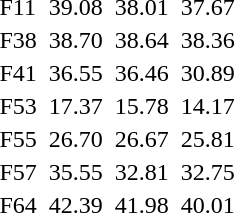<table>
<tr>
<td>F11<br></td>
<td></td>
<td>39.08 </td>
<td></td>
<td>38.01 </td>
<td></td>
<td>37.67</td>
</tr>
<tr>
<td>F38<br></td>
<td></td>
<td>38.70 <strong></strong></td>
<td></td>
<td>38.64 <strong></strong></td>
<td></td>
<td>38.36 </td>
</tr>
<tr>
<td>F41<br></td>
<td></td>
<td>36.55 </td>
<td></td>
<td>36.46</td>
<td></td>
<td>30.89 </td>
</tr>
<tr>
<td>F53<br></td>
<td></td>
<td>17.37 <strong></strong></td>
<td></td>
<td>15.78 </td>
<td></td>
<td>14.17 </td>
</tr>
<tr>
<td>F55<br></td>
<td></td>
<td>26.70</td>
<td></td>
<td>26.67 </td>
<td></td>
<td>25.81</td>
</tr>
<tr>
<td>F57<br></td>
<td></td>
<td>35.55  </td>
<td></td>
<td>32.81  </td>
<td></td>
<td>32.75</td>
</tr>
<tr>
<td>F64<br></td>
<td></td>
<td>42.39 </td>
<td></td>
<td>41.98</td>
<td></td>
<td>40.01</td>
</tr>
</table>
